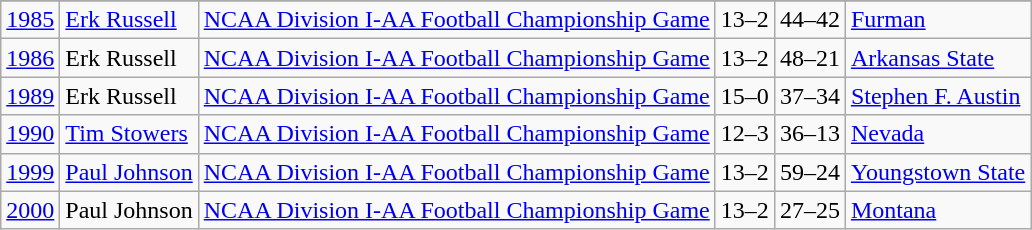<table class="wikitable">
<tr>
</tr>
<tr>
<td><a href='#'>1985</a></td>
<td><a href='#'>Erk Russell</a></td>
<td><a href='#'>NCAA Division I-AA Football Championship Game</a></td>
<td>13–2</td>
<td>44–42</td>
<td><a href='#'>Furman</a></td>
</tr>
<tr>
<td><a href='#'>1986</a></td>
<td>Erk Russell</td>
<td><a href='#'>NCAA Division I-AA Football Championship Game</a></td>
<td>13–2</td>
<td>48–21</td>
<td><a href='#'>Arkansas State</a></td>
</tr>
<tr>
<td><a href='#'>1989</a></td>
<td>Erk Russell</td>
<td><a href='#'>NCAA Division I-AA Football Championship Game</a></td>
<td>15–0</td>
<td>37–34</td>
<td><a href='#'>Stephen F. Austin</a></td>
</tr>
<tr>
<td><a href='#'>1990</a></td>
<td><a href='#'>Tim Stowers</a></td>
<td><a href='#'>NCAA Division I-AA Football Championship Game</a></td>
<td>12–3</td>
<td>36–13</td>
<td><a href='#'>Nevada</a></td>
</tr>
<tr>
<td><a href='#'>1999</a></td>
<td><a href='#'>Paul Johnson</a></td>
<td><a href='#'>NCAA Division I-AA Football Championship Game</a></td>
<td>13–2</td>
<td>59–24</td>
<td><a href='#'>Youngstown State</a></td>
</tr>
<tr>
<td><a href='#'>2000</a></td>
<td>Paul Johnson</td>
<td><a href='#'>NCAA Division I-AA Football Championship Game</a></td>
<td>13–2</td>
<td>27–25</td>
<td><a href='#'>Montana</a></td>
</tr>
</table>
